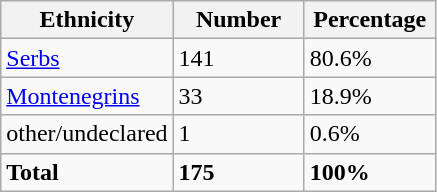<table class="wikitable">
<tr>
<th width="100px">Ethnicity</th>
<th width="80px">Number</th>
<th width="80px">Percentage</th>
</tr>
<tr>
<td><a href='#'>Serbs</a></td>
<td>141</td>
<td>80.6%</td>
</tr>
<tr>
<td><a href='#'>Montenegrins</a></td>
<td>33</td>
<td>18.9%</td>
</tr>
<tr>
<td>other/undeclared</td>
<td>1</td>
<td>0.6%</td>
</tr>
<tr>
<td><strong>Total</strong></td>
<td><strong>175</strong></td>
<td><strong>100%</strong></td>
</tr>
</table>
